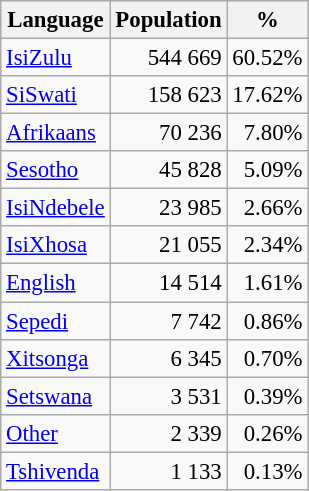<table class="wikitable" style="font-size: 95%; text-align: right">
<tr>
<th>Language</th>
<th>Population</th>
<th>%</th>
</tr>
<tr>
<td align=left><a href='#'>IsiZulu</a></td>
<td>544 669</td>
<td>60.52%</td>
</tr>
<tr>
<td align=left><a href='#'>SiSwati</a></td>
<td>158 623</td>
<td>17.62%</td>
</tr>
<tr>
<td align=left><a href='#'>Afrikaans</a></td>
<td>70 236</td>
<td>7.80%</td>
</tr>
<tr>
<td align=left><a href='#'>Sesotho</a></td>
<td>45 828</td>
<td>5.09%</td>
</tr>
<tr>
<td align=left><a href='#'>IsiNdebele</a></td>
<td>23 985</td>
<td>2.66%</td>
</tr>
<tr>
<td align=left><a href='#'>IsiXhosa</a></td>
<td>21 055</td>
<td>2.34%</td>
</tr>
<tr>
<td align=left><a href='#'>English</a></td>
<td>14 514</td>
<td>1.61%</td>
</tr>
<tr>
<td align=left><a href='#'>Sepedi</a></td>
<td>7 742</td>
<td>0.86%</td>
</tr>
<tr>
<td align=left><a href='#'>Xitsonga</a></td>
<td>6 345</td>
<td>0.70%</td>
</tr>
<tr>
<td align=left><a href='#'>Setswana</a></td>
<td>3 531</td>
<td>0.39%</td>
</tr>
<tr>
<td align=left><a href='#'>Other</a></td>
<td>2 339</td>
<td>0.26%</td>
</tr>
<tr>
<td align=left><a href='#'>Tshivenda</a></td>
<td>1 133</td>
<td>0.13%</td>
</tr>
</table>
